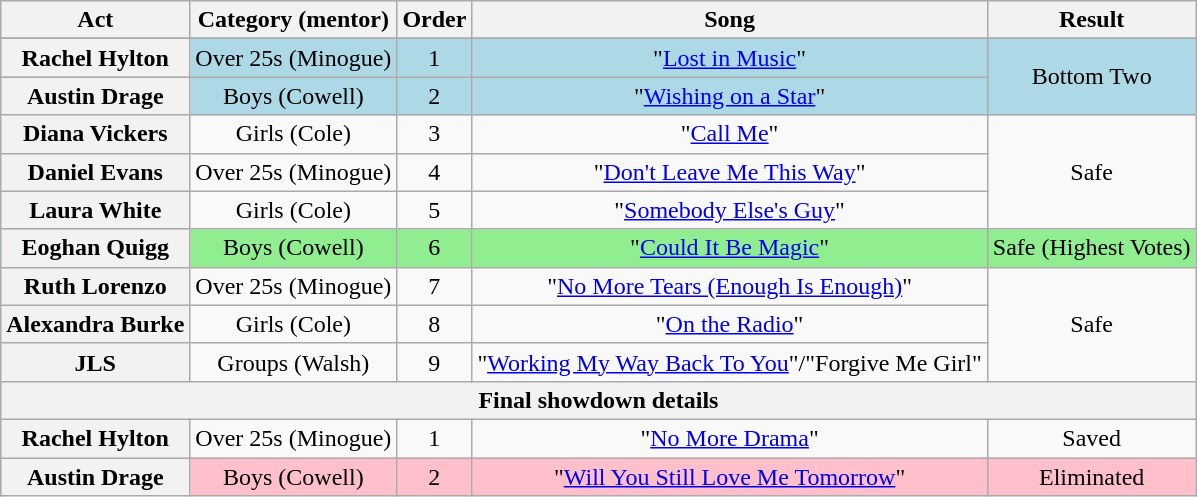<table class="wikitable plainrowheaders" style="text-align:center;">
<tr>
<th scope="col">Act</th>
<th scope="col">Category (mentor)</th>
<th scope="col">Order</th>
<th scope="col">Song</th>
<th scope="col">Result</th>
</tr>
<tr>
</tr>
<tr style="background: lightblue">
<th scope=row>Rachel Hylton</th>
<td>Over 25s (Minogue)</td>
<td>1</td>
<td>"<a href='#'>Lost in Music</a>"</td>
<td rowspan=2>Bottom Two</td>
</tr>
<tr style="background: lightblue">
<th scope=row>Austin Drage</th>
<td>Boys (Cowell)</td>
<td>2</td>
<td>"<a href='#'>Wishing on a Star</a>"</td>
</tr>
<tr>
<th scope=row>Diana Vickers</th>
<td>Girls (Cole)</td>
<td>3</td>
<td>"<a href='#'>Call Me</a>"</td>
<td rowspan=3>Safe</td>
</tr>
<tr>
<th scope=row>Daniel Evans</th>
<td>Over 25s (Minogue)</td>
<td>4</td>
<td>"<a href='#'>Don't Leave Me This Way</a>"</td>
</tr>
<tr>
<th scope=row>Laura White</th>
<td>Girls (Cole)</td>
<td>5</td>
<td>"<a href='#'>Somebody Else's Guy</a>"</td>
</tr>
<tr style="background:lightgreen;">
<th scope=row>Eoghan Quigg</th>
<td>Boys (Cowell)</td>
<td>6</td>
<td>"<a href='#'>Could It Be Magic</a>"</td>
<td>Safe (Highest Votes)</td>
</tr>
<tr>
<th scope=row>Ruth Lorenzo</th>
<td>Over 25s (Minogue)</td>
<td>7</td>
<td>"<a href='#'>No More Tears (Enough Is Enough)</a>"</td>
<td rowspan=3>Safe</td>
</tr>
<tr>
<th scope=row>Alexandra Burke</th>
<td>Girls (Cole)</td>
<td>8</td>
<td>"<a href='#'>On the Radio</a>"</td>
</tr>
<tr>
<th scope=row>JLS</th>
<td>Groups (Walsh)</td>
<td>9</td>
<td>"<a href='#'>Working My Way Back To You</a>"/"Forgive Me Girl"</td>
</tr>
<tr>
<th colspan="5">Final showdown details</th>
</tr>
<tr>
<th scope=row>Rachel Hylton</th>
<td>Over 25s (Minogue)</td>
<td>1</td>
<td>"<a href='#'>No More Drama</a>"</td>
<td>Saved</td>
</tr>
<tr style="background: pink">
<th scope=row>Austin Drage</th>
<td>Boys (Cowell)</td>
<td>2</td>
<td>"<a href='#'>Will You Still Love Me Tomorrow</a>"</td>
<td>Eliminated</td>
</tr>
</table>
